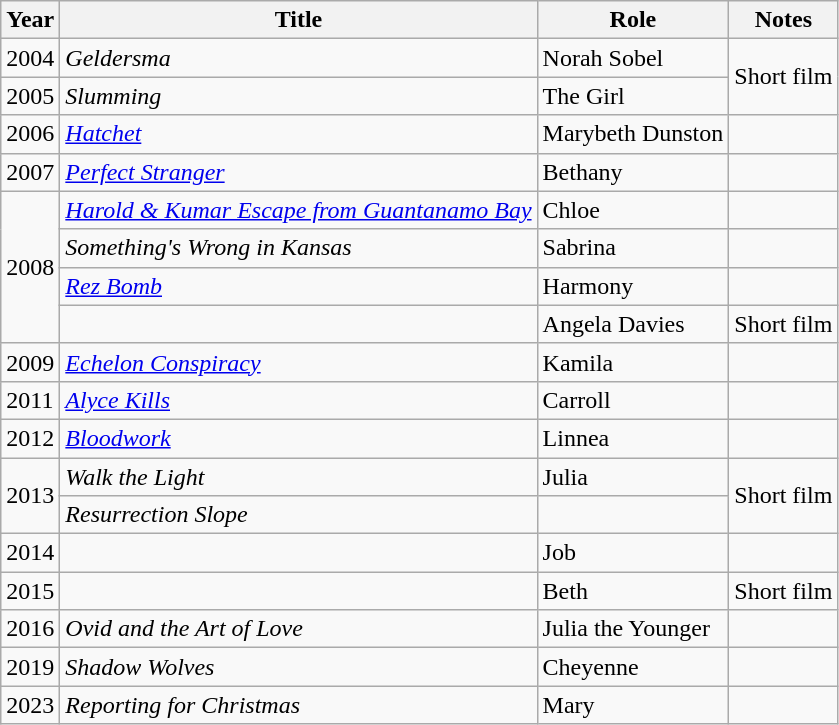<table class="wikitable sortable">
<tr>
<th>Year</th>
<th>Title</th>
<th>Role</th>
<th class="unsortable">Notes</th>
</tr>
<tr>
<td>2004</td>
<td><em>Geldersma</em></td>
<td>Norah Sobel</td>
<td rowspan="2">Short film</td>
</tr>
<tr>
<td>2005</td>
<td><em>Slumming</em></td>
<td>The Girl</td>
</tr>
<tr>
<td>2006</td>
<td><em><a href='#'>Hatchet</a></em></td>
<td>Marybeth Dunston</td>
<td></td>
</tr>
<tr>
<td>2007</td>
<td><em><a href='#'>Perfect Stranger</a></em></td>
<td>Bethany</td>
<td></td>
</tr>
<tr>
<td rowspan="4">2008</td>
<td><em><a href='#'>Harold & Kumar Escape from Guantanamo Bay</a></em></td>
<td>Chloe</td>
<td></td>
</tr>
<tr>
<td><em>Something's Wrong in Kansas</em></td>
<td>Sabrina</td>
<td></td>
</tr>
<tr>
<td><em><a href='#'>Rez Bomb</a></em></td>
<td>Harmony</td>
<td></td>
</tr>
<tr>
<td><em></em></td>
<td>Angela Davies</td>
<td>Short film</td>
</tr>
<tr>
<td>2009</td>
<td><em><a href='#'>Echelon Conspiracy</a></em></td>
<td>Kamila</td>
<td></td>
</tr>
<tr>
<td>2011</td>
<td><em><a href='#'>Alyce Kills</a></em></td>
<td>Carroll</td>
<td></td>
</tr>
<tr>
<td>2012</td>
<td><em><a href='#'>Bloodwork</a></em></td>
<td>Linnea</td>
<td></td>
</tr>
<tr>
<td rowspan="2">2013</td>
<td><em>Walk the Light</em></td>
<td>Julia</td>
<td rowspan="2">Short film</td>
</tr>
<tr>
<td><em>Resurrection Slope</em></td>
<td></td>
</tr>
<tr>
<td>2014</td>
<td><em></em></td>
<td>Job</td>
<td></td>
</tr>
<tr>
<td>2015</td>
<td><em></em></td>
<td>Beth</td>
<td>Short film</td>
</tr>
<tr>
<td>2016</td>
<td><em>Ovid and the Art of Love</em></td>
<td>Julia the Younger</td>
<td></td>
</tr>
<tr>
<td>2019</td>
<td><em>Shadow Wolves</em></td>
<td>Cheyenne</td>
<td></td>
</tr>
<tr>
<td>2023</td>
<td><em>Reporting for Christmas</em></td>
<td>Mary</td>
<td></td>
</tr>
</table>
